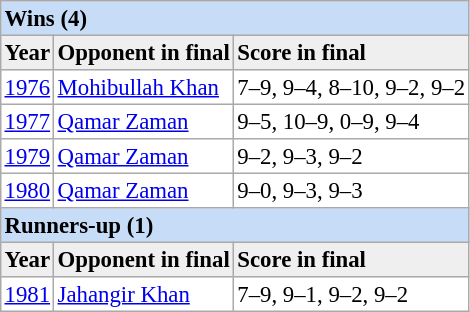<table cellpadding="2" cellspacing="0" border="1" style="font-size: 95%; border: #aaa solid 1px; border-collapse: collapse;">
<tr bgcolor="#c7dcf6">
<td colspan="3"><strong>Wins (4)</strong></td>
</tr>
<tr bgcolor="#efefef">
<td><strong>Year</strong></td>
<td><strong>Opponent in final</strong></td>
<td><strong>Score in final</strong></td>
</tr>
<tr>
<td><a href='#'>1976</a></td>
<td><a href='#'>Mohibullah Khan</a></td>
<td>7–9, 9–4, 8–10, 9–2, 9–2</td>
</tr>
<tr>
<td><a href='#'>1977</a></td>
<td><a href='#'>Qamar Zaman</a></td>
<td>9–5, 10–9, 0–9, 9–4</td>
</tr>
<tr>
<td><a href='#'>1979</a></td>
<td><a href='#'>Qamar Zaman</a></td>
<td>9–2, 9–3, 9–2</td>
</tr>
<tr>
<td><a href='#'>1980</a></td>
<td><a href='#'>Qamar Zaman</a></td>
<td>9–0, 9–3, 9–3</td>
</tr>
<tr bgcolor="#c7dcf6">
<td colspan="3"><strong>Runners-up (1)</strong></td>
</tr>
<tr bgcolor="#efefef">
<td><strong>Year</strong></td>
<td><strong>Opponent in final</strong></td>
<td><strong>Score in final</strong></td>
</tr>
<tr>
<td><a href='#'>1981</a></td>
<td><a href='#'>Jahangir Khan</a></td>
<td>7–9, 9–1, 9–2, 9–2</td>
</tr>
</table>
